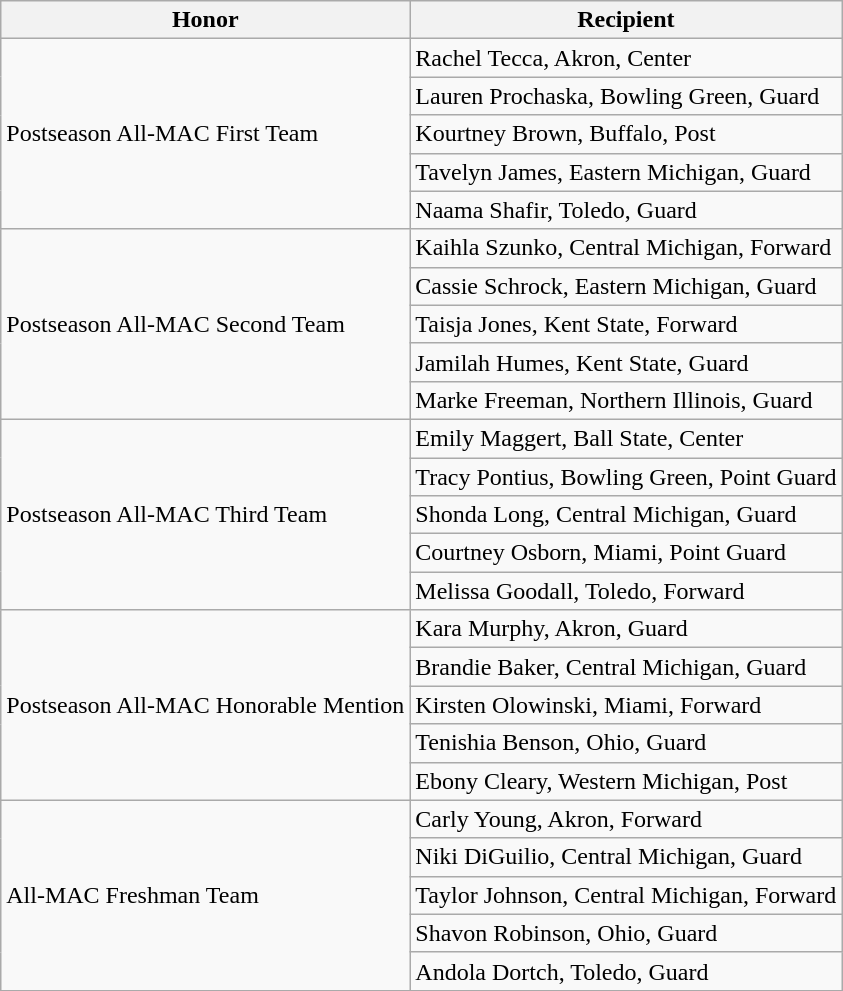<table class="wikitable" border="1">
<tr>
<th>Honor</th>
<th>Recipient</th>
</tr>
<tr>
<td rowspan=5 valign=middle>Postseason All-MAC First Team</td>
<td>Rachel Tecca, Akron, Center</td>
</tr>
<tr>
<td>Lauren Prochaska, Bowling Green, Guard</td>
</tr>
<tr>
<td>Kourtney Brown, Buffalo, Post</td>
</tr>
<tr>
<td>Tavelyn James, Eastern Michigan, Guard</td>
</tr>
<tr>
<td>Naama Shafir, Toledo, Guard</td>
</tr>
<tr>
<td rowspan=5 valign=middle>Postseason All-MAC Second Team</td>
<td>Kaihla Szunko, Central Michigan, Forward</td>
</tr>
<tr>
<td>Cassie Schrock, Eastern Michigan, Guard</td>
</tr>
<tr>
<td>Taisja Jones, Kent State, Forward</td>
</tr>
<tr>
<td>Jamilah Humes, Kent State, Guard</td>
</tr>
<tr>
<td>Marke Freeman, Northern Illinois, Guard</td>
</tr>
<tr>
<td rowspan=5 valign=middle>Postseason All-MAC Third Team</td>
<td>Emily Maggert, Ball State, Center</td>
</tr>
<tr>
<td>Tracy Pontius, Bowling Green, Point Guard</td>
</tr>
<tr>
<td>Shonda Long, Central Michigan, Guard</td>
</tr>
<tr>
<td>Courtney Osborn, Miami, Point Guard</td>
</tr>
<tr>
<td>Melissa Goodall, Toledo, Forward</td>
</tr>
<tr>
<td rowspan=5 valign=middle>Postseason All-MAC Honorable Mention</td>
<td>Kara Murphy, Akron, Guard</td>
</tr>
<tr>
<td>Brandie Baker, Central Michigan, Guard</td>
</tr>
<tr>
<td>Kirsten Olowinski, Miami, Forward</td>
</tr>
<tr>
<td>Tenishia Benson, Ohio, Guard</td>
</tr>
<tr>
<td>Ebony Cleary, Western Michigan, Post</td>
</tr>
<tr>
<td rowspan=5 valign=middle>All-MAC Freshman Team</td>
<td>Carly Young, Akron, Forward</td>
</tr>
<tr>
<td>Niki DiGuilio, Central Michigan, Guard</td>
</tr>
<tr>
<td>Taylor Johnson, Central Michigan, Forward</td>
</tr>
<tr>
<td>Shavon Robinson, Ohio, Guard</td>
</tr>
<tr>
<td>Andola Dortch, Toledo, Guard</td>
</tr>
<tr>
</tr>
</table>
